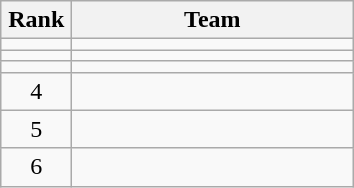<table class="wikitable" style="text-align: center;">
<tr>
<th width=40>Rank</th>
<th width=180>Team</th>
</tr>
<tr align=center>
<td></td>
<td style="text-align:left;"></td>
</tr>
<tr align=center>
<td></td>
<td style="text-align:left;"></td>
</tr>
<tr align=center>
<td></td>
<td style="text-align:left;"></td>
</tr>
<tr align=center>
<td>4</td>
<td style="text-align:left;"></td>
</tr>
<tr align=center>
<td>5</td>
<td style="text-align:left;"></td>
</tr>
<tr align=center>
<td>6</td>
<td style="text-align:left;"></td>
</tr>
</table>
